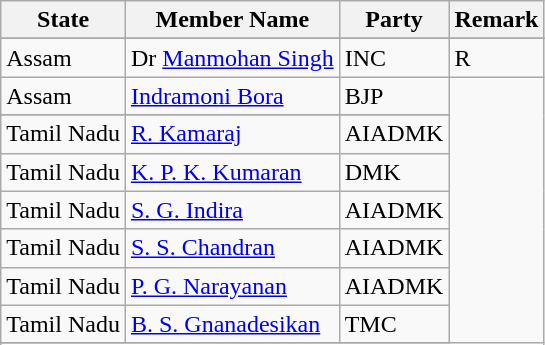<table class="wikitable sortable">
<tr>
<th>State</th>
<th>Member Name</th>
<th>Party</th>
<th>Remark</th>
</tr>
<tr>
</tr>
<tr>
<td>Assam</td>
<td>Dr <a href='#'>Manmohan Singh</a></td>
<td>INC</td>
<td>R</td>
</tr>
<tr>
<td>Assam</td>
<td><a href='#'>Indramoni Bora</a></td>
<td>BJP</td>
</tr>
<tr>
</tr>
<tr>
<td>Tamil Nadu</td>
<td><a href='#'>R. Kamaraj</a></td>
<td>AIADMK</td>
</tr>
<tr>
<td>Tamil Nadu</td>
<td><a href='#'>K. P. K. Kumaran</a></td>
<td>DMK</td>
</tr>
<tr>
<td>Tamil Nadu</td>
<td><a href='#'>S. G. Indira</a></td>
<td>AIADMK</td>
</tr>
<tr>
<td>Tamil Nadu</td>
<td><a href='#'>S. S. Chandran</a></td>
<td>AIADMK</td>
</tr>
<tr>
<td>Tamil Nadu</td>
<td><a href='#'>P. G. Narayanan</a></td>
<td>AIADMK</td>
</tr>
<tr>
<td>Tamil Nadu</td>
<td><a href='#'>B. S. Gnanadesikan</a></td>
<td>TMC</td>
</tr>
<tr>
</tr>
<tr>
</tr>
</table>
